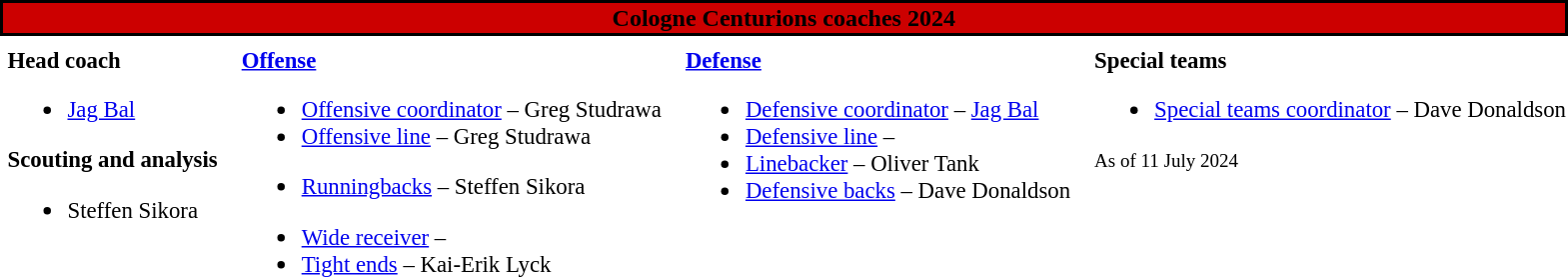<table class="toccolours">
<tr>
<th colspan="13" style="background-color:#CC0000; border: 2px solid #000000"><div>Cologne Centurions coaches 2024</div></th>
</tr>
<tr>
<td colspan="13" align="right"></td>
</tr>
<tr>
<td valign="top"></td>
<td valign="top" style="font-size: 95%;"><strong>Head coach</strong><br><ul><li><a href='#'>Jag Bal</a></li></ul><strong>Scouting and analysis</strong><ul><li>Steffen Sikora</li></ul></td>
<td> </td>
<td valign="top"></td>
<td valign="top" style="font-size: 95%;"><strong><a href='#'>Offense</a></strong><br><ul><li><a href='#'>Offensive coordinator</a> – Greg Studrawa</li><li><a href='#'>Offensive line</a> – Greg Studrawa</li></ul><ul><li><a href='#'>Runningbacks</a> – Steffen Sikora</li></ul><ul><li><a href='#'>Wide receiver</a> –</li><li><a href='#'>Tight ends</a> – Kai-Erik Lyck</li></ul></td>
<td> </td>
<td valign="top"></td>
<td valign="top" style="font-size: 95%;"><strong><a href='#'>Defense</a></strong><br><ul><li><a href='#'>Defensive coordinator</a> – <a href='#'>Jag Bal</a></li><li><a href='#'>Defensive line</a> –</li><li><a href='#'>Linebacker</a> – Oliver Tank</li><li><a href='#'>Defensive backs</a> – Dave Donaldson</li></ul></td>
<td> </td>
<td valign="top"></td>
<td valign="top" style="font-size: 95%;"><strong>Special teams</strong><br><ul><li><a href='#'>Special teams coordinator</a> – Dave Donaldson</li></ul><small> As of 11 July 2024</small></td>
</tr>
</table>
